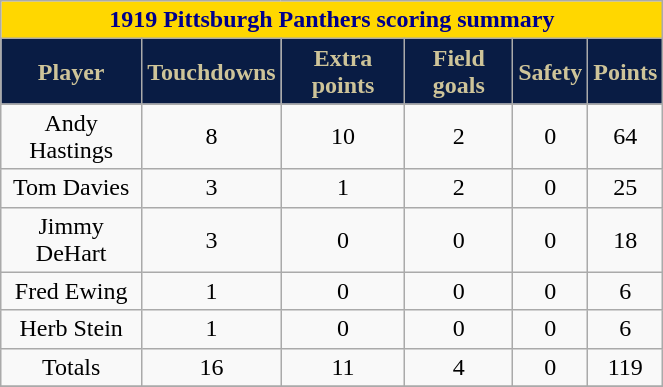<table class="wikitable" width="35%">
<tr>
<th colspan="10" style="background:gold; color:darkblue; text-align: center;"><strong>1919 Pittsburgh Panthers scoring summary</strong></th>
</tr>
<tr align="center"  style="background:#091C44;color:#CEC499;">
<td><strong>Player</strong></td>
<td><strong>Touchdowns</strong></td>
<td><strong>Extra points</strong></td>
<td><strong>Field goals</strong></td>
<td><strong>Safety</strong></td>
<td><strong>Points</strong></td>
</tr>
<tr align="center" bgcolor="">
<td>Andy Hastings</td>
<td>8</td>
<td>10</td>
<td>2</td>
<td>0</td>
<td>64</td>
</tr>
<tr align="center" bgcolor="">
<td>Tom Davies</td>
<td>3</td>
<td>1</td>
<td>2</td>
<td>0</td>
<td>25</td>
</tr>
<tr align="center" bgcolor="">
<td>Jimmy DeHart</td>
<td>3</td>
<td>0</td>
<td>0</td>
<td>0</td>
<td>18</td>
</tr>
<tr align="center" bgcolor="">
<td>Fred Ewing</td>
<td>1</td>
<td>0</td>
<td>0</td>
<td>0</td>
<td>6</td>
</tr>
<tr align="center" bgcolor="">
<td>Herb Stein</td>
<td>1</td>
<td>0</td>
<td>0</td>
<td>0</td>
<td>6</td>
</tr>
<tr align="center" bgcolor="">
<td>Totals</td>
<td>16</td>
<td>11</td>
<td>4</td>
<td>0</td>
<td>119</td>
</tr>
<tr align="center" bgcolor="">
</tr>
</table>
